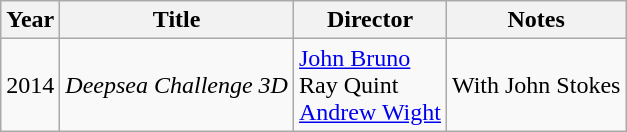<table class="wikitable">
<tr>
<th>Year</th>
<th>Title</th>
<th>Director</th>
<th>Notes</th>
</tr>
<tr>
<td>2014</td>
<td><em>Deepsea Challenge 3D</em></td>
<td><a href='#'>John Bruno</a><br>Ray Quint<br><a href='#'>Andrew Wight</a></td>
<td>With John Stokes</td>
</tr>
</table>
